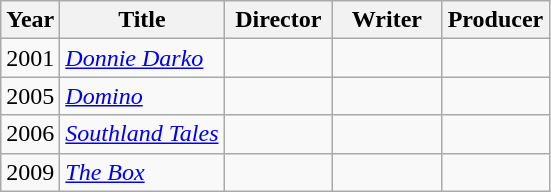<table class="wikitable">
<tr>
<th>Year</th>
<th>Title</th>
<th width="65">Director</th>
<th width="65">Writer</th>
<th width="65">Producer</th>
</tr>
<tr>
<td>2001</td>
<td><em><a href='#'>Donnie Darko</a></em></td>
<td></td>
<td></td>
<td></td>
</tr>
<tr>
<td>2005</td>
<td><em><a href='#'>Domino</a></em></td>
<td></td>
<td></td>
<td></td>
</tr>
<tr>
<td>2006</td>
<td><em><a href='#'>Southland Tales</a></em></td>
<td></td>
<td></td>
<td></td>
</tr>
<tr>
<td>2009</td>
<td><em><a href='#'>The Box</a></em></td>
<td></td>
<td></td>
<td></td>
</tr>
</table>
